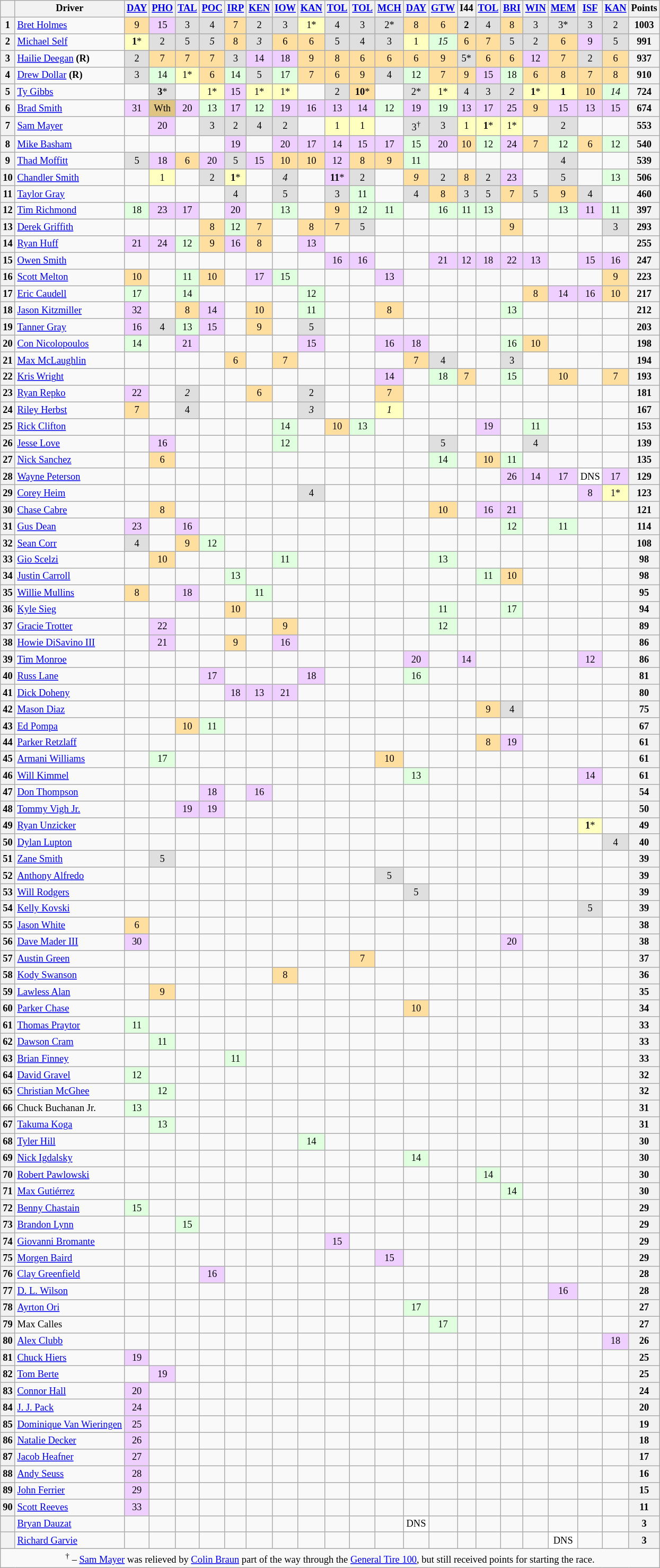<table class="wikitable" style="font-size:77%; text-align:center;">
<tr>
<th valign="middle"></th>
<th valign="middle">Driver</th>
<th><a href='#'>DAY</a></th>
<th><a href='#'>PHO</a></th>
<th><a href='#'>TAL</a></th>
<th><a href='#'>POC</a></th>
<th><a href='#'>IRP</a></th>
<th><a href='#'>KEN</a></th>
<th><a href='#'>IOW</a></th>
<th><a href='#'>KAN</a></th>
<th><a href='#'>TOL</a></th>
<th><a href='#'>TOL</a></th>
<th><a href='#'>MCH</a></th>
<th><a href='#'>DAY</a></th>
<th><a href='#'>GTW</a></th>
<th>I44</th>
<th><a href='#'>TOL</a></th>
<th><a href='#'>BRI</a></th>
<th><a href='#'>WIN</a></th>
<th><a href='#'>MEM</a></th>
<th><a href='#'>ISF</a></th>
<th><a href='#'>KAN</a></th>
<th valign="middle">Points</th>
</tr>
<tr>
<th>1</th>
<td align="left"><a href='#'>Bret Holmes</a></td>
<td style="background:#FFDF9F;">9</td>
<td style="background:#EFCFFF;">15</td>
<td style="background:#DFDFDF;">3</td>
<td style="background:#DFDFDF;">4</td>
<td style="background:#FFDF9F;">7</td>
<td style="background:#DFDFDF;">2</td>
<td style="background:#DFDFDF;">3</td>
<td style="background:#FFFFBF;">1*</td>
<td style="background:#DFDFDF;">4</td>
<td style="background:#DFDFDF;">3</td>
<td style="background:#DFDFDF;">2*</td>
<td style="background:#FFDF9F;">8</td>
<td style="background:#FFDF9F;">6</td>
<td style="background:#DFDFDF;"><strong>2</strong></td>
<td style="background:#DFDFDF;">4</td>
<td style="background:#FFDF9F;">8</td>
<td style="background:#DFDFDF;">3</td>
<td style="background:#DFDFDF;">3*</td>
<td style="background:#DFDFDF;">3</td>
<td style="background:#DFDFDF;">2</td>
<th>1003</th>
</tr>
<tr>
<th>2</th>
<td align="left"><a href='#'>Michael Self</a></td>
<td style="background:#FFFFBF;"><strong>1</strong>*</td>
<td style="background:#DFDFDF;">2</td>
<td style="background:#DFDFDF;">5</td>
<td style="background:#DFDFDF;"><em>5</em></td>
<td style="background:#FFDF9F;">8</td>
<td style="background:#DFDFDF;"><em>3</em></td>
<td style="background:#FFDF9F;">6</td>
<td style="background:#FFDF9F;">6</td>
<td style="background:#DFDFDF;">5</td>
<td style="background:#DFDFDF;">4</td>
<td style="background:#DFDFDF;">3</td>
<td style="background:#FFFFBF;">1</td>
<td style="background:#DFFFDF;"><em>15</em></td>
<td style="background:#FFDF9F;">6</td>
<td style="background:#FFDF9F;">7</td>
<td style="background:#DFDFDF;">5</td>
<td style="background:#DFDFDF;">2</td>
<td style="background:#FFDF9F;">6</td>
<td style="background:#EFCFFF;">9</td>
<td style="background:#DFDFDF;">5</td>
<th>991</th>
</tr>
<tr>
<th>3</th>
<td align="left"><a href='#'>Hailie Deegan</a> <strong>(R)</strong></td>
<td style="background:#DFDFDF;">2</td>
<td style="background:#FFDF9F;">7</td>
<td style="background:#FFDF9F;">7</td>
<td style="background:#FFDF9F;">7</td>
<td style="background:#DFDFDF;">3</td>
<td style="background:#EFCFFF;">14</td>
<td style="background:#EFCFFF;">18</td>
<td style="background:#FFDF9F;">9</td>
<td style="background:#FFDF9F;">8</td>
<td style="background:#FFDF9F;">6</td>
<td style="background:#FFDF9F;">6</td>
<td style="background:#FFDF9F;">6</td>
<td style="background:#FFDF9F;">9</td>
<td style="background:#DFDFDF;">5*</td>
<td style="background:#FFDF9F;">6</td>
<td style="background:#FFDF9F;">6</td>
<td style="background:#EFCFFF;">12</td>
<td style="background:#FFDF9F;">7</td>
<td style="background:#DFDFDF;">2</td>
<td style="background:#FFDF9F;">6</td>
<th>937</th>
</tr>
<tr>
<th>4</th>
<td align="left"><a href='#'>Drew Dollar</a> <strong>(R)</strong></td>
<td style="background:#DFDFDF;">3</td>
<td style="background:#DFFFDF;">14</td>
<td style="background:#FFFFBF;">1*</td>
<td style="background:#FFDF9F;">6</td>
<td style="background:#DFFFDF;">14</td>
<td style="background:#DFDFDF;">5</td>
<td style="background:#DFFFDF;">17</td>
<td style="background:#FFDF9F;">7</td>
<td style="background:#FFDF9F;">6</td>
<td style="background:#FFDF9F;">9</td>
<td style="background:#DFDFDF;">4</td>
<td style="background:#DFFFDF;">12</td>
<td style="background:#FFDF9F;">7</td>
<td style="background:#FFDF9F;">9</td>
<td style="background:#EFCFFF;">15</td>
<td style="background:#DFFFDF;">18</td>
<td style="background:#FFDF9F;">6</td>
<td style="background:#FFDF9F;">8</td>
<td style="background:#FFDF9F;">7</td>
<td style="background:#FFDF9F;">8</td>
<th>910</th>
</tr>
<tr>
<th>5</th>
<td align="left"><a href='#'>Ty Gibbs</a></td>
<td></td>
<td style="background:#DFDFDF;"><strong>3</strong>*</td>
<td></td>
<td style="background:#FFFFBF;">1*</td>
<td style="background:#EFCFFF;">15</td>
<td style="background:#FFFFBF;">1*</td>
<td style="background:#FFFFBF;">1*</td>
<td></td>
<td style="background:#DFDFDF;">2</td>
<td style="background:#FFDF9F;"><strong>10</strong>*</td>
<td></td>
<td style="background:#DFDFDF;">2*</td>
<td style="background:#FFFFBF;">1*</td>
<td style="background:#DFDFDF;">4</td>
<td style="background:#DFDFDF;">3</td>
<td style="background:#DFDFDF;"><em>2</em></td>
<td style="background:#FFFFBF;"><strong>1</strong>*</td>
<td style="background:#FFFFBF;"><strong>1</strong></td>
<td style="background:#FFDF9F;">10</td>
<td style="background:#DFFFDF;"><em>14</em></td>
<th>724</th>
</tr>
<tr>
<th>6</th>
<td align="left"><a href='#'>Brad Smith</a></td>
<td style="background:#EFCFFF;">31</td>
<td style="background:#DFC484;">Wth</td>
<td style="background:#EFCFFF;">20</td>
<td style="background:#DFFFDF;">13</td>
<td style="background:#EFCFFF;">17</td>
<td style="background:#DFFFDF;">12</td>
<td style="background:#EFCFFF;">19</td>
<td style="background:#EFCFFF;">16</td>
<td style="background:#EFCFFF;">13</td>
<td style="background:#EFCFFF;">14</td>
<td style="background:#DFFFDF;">12</td>
<td style="background:#EFCFFF;">19</td>
<td style="background:#DFFFDF;">19</td>
<td style="background:#EFCFFF;">13</td>
<td style="background:#EFCFFF;">17</td>
<td style="background:#EFCFFF;">25</td>
<td style="background:#FFDF9F;">9</td>
<td style="background:#EFCFFF;">15</td>
<td style="background:#EFCFFF;">13</td>
<td style="background:#EFCFFF;">15</td>
<th>674</th>
</tr>
<tr>
<th>7</th>
<td align="left"><a href='#'>Sam Mayer</a></td>
<td></td>
<td style="background:#EFCFFF;">20</td>
<td></td>
<td style="background:#DFDFDF;">3</td>
<td style="background:#DFDFDF;">2</td>
<td style="background:#DFDFDF;">4</td>
<td style="background:#DFDFDF;">2</td>
<td></td>
<td style="background:#FFFFBF;">1</td>
<td style="background:#FFFFBF;">1</td>
<td></td>
<td style="background:#DFDFDF;">3<sup>†</sup></td>
<td style="background:#DFDFDF;">3</td>
<td style="background:#FFFFBF;">1</td>
<td style="background:#FFFFBF;"><strong>1</strong>*</td>
<td style="background:#FFFFBF;">1*</td>
<td></td>
<td style="background:#DFDFDF;">2</td>
<td></td>
<td></td>
<th>553</th>
</tr>
<tr>
<th>8</th>
<td align="left"><a href='#'>Mike Basham</a></td>
<td></td>
<td></td>
<td></td>
<td></td>
<td style="background:#EFCFFF;">19</td>
<td></td>
<td style="background:#EFCFFF;">20</td>
<td style="background:#EFCFFF;">17</td>
<td style="background:#EFCFFF;">14</td>
<td style="background:#EFCFFF;">15</td>
<td style="background:#EFCFFF;">17</td>
<td style="background:#DFFFDF;">15</td>
<td style="background:#EFCFFF;">20</td>
<td style="background:#FFDF9F;">10</td>
<td style="background:#DFFFDF;">12</td>
<td style="background:#EFCFFF;">24</td>
<td style="background:#FFDF9F;">7</td>
<td style="background:#DFFFDF;">12</td>
<td style="background:#FFDF9F;">6</td>
<td style="background:#DFFFDF;">12</td>
<th>540</th>
</tr>
<tr>
<th>9</th>
<td align="left"><a href='#'>Thad Moffitt</a></td>
<td style="background:#DFDFDF;">5</td>
<td style="background:#EFCFFF;">18</td>
<td style="background:#FFDF9F;">6</td>
<td style="background:#EFCFFF;">20</td>
<td style="background:#DFDFDF;">5</td>
<td style="background:#EFCFFF;">15</td>
<td style="background:#FFDF9F;">10</td>
<td style="background:#FFDF9F;">10</td>
<td style="background:#EFCFFF;">12</td>
<td style="background:#FFDF9F;">8</td>
<td style="background:#FFDF9F;">9</td>
<td style="background:#DFFFDF;">11</td>
<td></td>
<td></td>
<td></td>
<td></td>
<td></td>
<td style="background:#DFDFDF;">4</td>
<td></td>
<td></td>
<th>539</th>
</tr>
<tr>
<th>10</th>
<td align="left"><a href='#'>Chandler Smith</a></td>
<td></td>
<td style="background:#FFFFBF;">1</td>
<td></td>
<td style="background:#DFDFDF;">2</td>
<td style="background:#FFFFBF;"><strong>1</strong>*</td>
<td></td>
<td style="background:#DFDFDF;"><em>4</em></td>
<td></td>
<td style="background:#EFCFFF;"><strong>11</strong>*</td>
<td style="background:#DFDFDF;">2</td>
<td></td>
<td style="background:#FFDF9F;"><em>9</em></td>
<td style="background:#DFDFDF;">2</td>
<td style="background:#FFDF9F;">8</td>
<td style="background:#DFDFDF;">2</td>
<td style="background:#EFCFFF;">23</td>
<td></td>
<td style="background:#DFDFDF;">5</td>
<td></td>
<td style="background:#DFFFDF;">13</td>
<th>506</th>
</tr>
<tr>
<th>11</th>
<td align="left"><a href='#'>Taylor Gray</a></td>
<td></td>
<td></td>
<td></td>
<td></td>
<td style="background:#DFDFDF;">4</td>
<td></td>
<td style="background:#DFDFDF;">5</td>
<td></td>
<td style="background:#DFDFDF;">3</td>
<td style="background:#DFFFDF;">11</td>
<td></td>
<td style="background:#DFDFDF;">4</td>
<td style="background:#FFDF9F;">8</td>
<td style="background:#DFDFDF;">3</td>
<td style="background:#DFDFDF;">5</td>
<td style="background:#FFDF9F;">7</td>
<td style="background:#DFDFDF;">5</td>
<td style="background:#FFDF9F;">9</td>
<td style="background:#DFDFDF;">4</td>
<td></td>
<th>460</th>
</tr>
<tr>
<th>12</th>
<td align="left"><a href='#'>Tim Richmond</a></td>
<td style="background:#DFFFDF;">18</td>
<td style="background:#EFCFFF;">23</td>
<td style="background:#EFCFFF;">17</td>
<td></td>
<td style="background:#EFCFFF;">20</td>
<td></td>
<td style="background:#DFFFDF;">13</td>
<td></td>
<td style="background:#FFDF9F;">9</td>
<td style="background:#DFFFDF;">12</td>
<td style="background:#DFFFDF;">11</td>
<td></td>
<td style="background:#DFFFDF;">16</td>
<td style="background:#DFFFDF;">11</td>
<td style="background:#DFFFDF;">13</td>
<td></td>
<td></td>
<td style="background:#DFFFDF;">13</td>
<td style="background:#EFCFFF;">11</td>
<td style="background:#DFFFDF;">11</td>
<th>397</th>
</tr>
<tr>
<th>13</th>
<td align="left"><a href='#'>Derek Griffith</a></td>
<td></td>
<td></td>
<td></td>
<td style="background:#FFDF9F;">8</td>
<td style="background:#DFFFDF;">12</td>
<td style="background:#FFDF9F;">7</td>
<td></td>
<td style="background:#FFDF9F;">8</td>
<td style="background:#FFDF9F;">7</td>
<td style="background:#DFDFDF;">5</td>
<td></td>
<td></td>
<td></td>
<td></td>
<td></td>
<td style="background:#FFDF9F;">9</td>
<td></td>
<td></td>
<td></td>
<td style="background:#DFDFDF;">3</td>
<th>293</th>
</tr>
<tr>
<th>14</th>
<td align="left"><a href='#'>Ryan Huff</a></td>
<td style="background:#EFCFFF;">21</td>
<td style="background:#EFCFFF;">24</td>
<td style="background:#DFFFDF;">12</td>
<td style="background:#FFDF9F;">9</td>
<td style="background:#EFCFFF;">16</td>
<td style="background:#FFDF9F;">8</td>
<td></td>
<td style="background:#EFCFFF;">13</td>
<td></td>
<td></td>
<td></td>
<td></td>
<td></td>
<td></td>
<td></td>
<td></td>
<td></td>
<td></td>
<td></td>
<td></td>
<th>255</th>
</tr>
<tr>
<th>15</th>
<td align="left"><a href='#'>Owen Smith</a></td>
<td></td>
<td></td>
<td></td>
<td></td>
<td></td>
<td></td>
<td></td>
<td></td>
<td style="background:#EFCFFF;">16</td>
<td style="background:#EFCFFF;">16</td>
<td></td>
<td></td>
<td style="background:#EFCFFF;">21</td>
<td style="background:#EFCFFF;">12</td>
<td style="background:#EFCFFF;">18</td>
<td style="background:#EFCFFF;">22</td>
<td style="background:#EFCFFF;">13</td>
<td></td>
<td style="background:#EFCFFF;">15</td>
<td style="background:#EFCFFF;">16</td>
<th>247</th>
</tr>
<tr>
<th>16</th>
<td align="left"><a href='#'>Scott Melton</a></td>
<td style="background:#FFDF9F;">10</td>
<td></td>
<td style="background:#DFFFDF;">11</td>
<td style="background:#FFDF9F;">10</td>
<td></td>
<td style="background:#EFCFFF;">17</td>
<td style="background:#DFFFDF;">15</td>
<td></td>
<td></td>
<td></td>
<td style="background:#EFCFFF;">13</td>
<td></td>
<td></td>
<td></td>
<td></td>
<td></td>
<td></td>
<td></td>
<td></td>
<td style="background:#FFDF9F;">9</td>
<th>223</th>
</tr>
<tr>
<th>17</th>
<td align="left"><a href='#'>Eric Caudell</a></td>
<td style="background:#DFFFDF;">17</td>
<td></td>
<td style="background:#DFFFDF;">14</td>
<td></td>
<td></td>
<td></td>
<td></td>
<td style="background:#DFFFDF;">12</td>
<td></td>
<td></td>
<td></td>
<td></td>
<td></td>
<td></td>
<td></td>
<td></td>
<td style="background:#FFDF9F;">8</td>
<td style="background:#EFCFFF;">14</td>
<td style="background:#EFCFFF;">16</td>
<td style="background:#FFDF9F;">10</td>
<th>217</th>
</tr>
<tr>
<th>18</th>
<td align="left"><a href='#'>Jason Kitzmiller</a></td>
<td style="background:#EFCFFF;">32</td>
<td></td>
<td style="background:#FFDF9F;">8</td>
<td style="background:#EFCFFF;">14</td>
<td></td>
<td style="background:#FFDF9F;">10</td>
<td></td>
<td style="background:#DFFFDF;">11</td>
<td></td>
<td></td>
<td style="background:#FFDF9F;">8</td>
<td></td>
<td></td>
<td></td>
<td></td>
<td style="background:#DFFFDF;">13</td>
<td></td>
<td></td>
<td></td>
<td></td>
<th>212</th>
</tr>
<tr>
<th>19</th>
<td align="left"><a href='#'>Tanner Gray</a></td>
<td style="background:#EFCFFF;">16</td>
<td style="background:#DFDFDF;">4</td>
<td style="background:#DFFFDF;">13</td>
<td style="background:#EFCFFF;">15</td>
<td></td>
<td style="background:#FFDF9F;">9</td>
<td></td>
<td style="background:#DFDFDF;">5</td>
<td></td>
<td></td>
<td></td>
<td></td>
<td></td>
<td></td>
<td></td>
<td></td>
<td></td>
<td></td>
<td></td>
<td></td>
<th>203</th>
</tr>
<tr>
<th>20</th>
<td align="left"><a href='#'>Con Nicolopoulos</a></td>
<td style="background:#DFFFDF;">14</td>
<td></td>
<td style="background:#EFCFFF;">21</td>
<td></td>
<td></td>
<td></td>
<td></td>
<td style="background:#EFCFFF;">15</td>
<td></td>
<td></td>
<td style="background:#EFCFFF;">16</td>
<td style="background:#EFCFFF;">18</td>
<td></td>
<td></td>
<td></td>
<td style="background:#DFFFDF;">16</td>
<td style="background:#FFDF9F;">10</td>
<td></td>
<td></td>
<td></td>
<th>198</th>
</tr>
<tr>
<th>21</th>
<td align="left"><a href='#'>Max McLaughlin</a></td>
<td></td>
<td></td>
<td></td>
<td></td>
<td style="background:#FFDF9F;">6</td>
<td></td>
<td style="background:#FFDF9F;">7</td>
<td></td>
<td></td>
<td></td>
<td></td>
<td style="background:#FFDF9F;">7</td>
<td style="background:#DFDFDF;">4</td>
<td></td>
<td></td>
<td style="background:#DFDFDF;">3</td>
<td></td>
<td></td>
<td></td>
<td></td>
<th>194</th>
</tr>
<tr>
<th>22</th>
<td align="left"><a href='#'>Kris Wright</a></td>
<td></td>
<td></td>
<td></td>
<td></td>
<td></td>
<td></td>
<td></td>
<td></td>
<td></td>
<td></td>
<td style="background:#EFCFFF;">14</td>
<td></td>
<td style="background:#DFFFDF;">18</td>
<td style="background:#FFDF9F;">7</td>
<td></td>
<td style="background:#DFFFDF;">15</td>
<td></td>
<td style="background:#FFDF9F;">10</td>
<td></td>
<td style="background:#FFDF9F;">7</td>
<th>193</th>
</tr>
<tr>
<th>23</th>
<td align="left"><a href='#'>Ryan Repko</a></td>
<td style="background:#EFCFFF;">22</td>
<td></td>
<td style="background:#DFDFDF;"><em>2</em></td>
<td></td>
<td></td>
<td style="background:#FFDF9F;">6</td>
<td></td>
<td style="background:#DFDFDF;">2</td>
<td></td>
<td></td>
<td style="background:#FFDF9F;">7</td>
<td></td>
<td></td>
<td></td>
<td></td>
<td></td>
<td></td>
<td></td>
<td></td>
<td></td>
<th>181</th>
</tr>
<tr>
<th>24</th>
<td align="left"><a href='#'>Riley Herbst</a></td>
<td style="background:#FFDF9F;">7</td>
<td></td>
<td style="background:#DFDFDF;">4</td>
<td></td>
<td></td>
<td></td>
<td></td>
<td style="background:#DFDFDF;"><em>3</em></td>
<td></td>
<td></td>
<td style="background:#FFFFBF;"><em>1</em></td>
<td></td>
<td></td>
<td></td>
<td></td>
<td></td>
<td></td>
<td></td>
<td></td>
<td></td>
<th>167</th>
</tr>
<tr>
<th>25</th>
<td align="left"><a href='#'>Rick Clifton</a></td>
<td></td>
<td></td>
<td></td>
<td></td>
<td></td>
<td></td>
<td style="background:#DFFFDF;">14</td>
<td></td>
<td style="background:#FFDF9F;">10</td>
<td style="background:#DFFFDF;">13</td>
<td></td>
<td></td>
<td></td>
<td></td>
<td style="background:#EFCFFF;">19</td>
<td></td>
<td style="background:#DFFFDF;">11</td>
<td></td>
<td></td>
<td></td>
<th>153</th>
</tr>
<tr>
<th>26</th>
<td align="left"><a href='#'>Jesse Love</a></td>
<td></td>
<td style="background:#EFCFFF;">16</td>
<td></td>
<td></td>
<td></td>
<td></td>
<td style="background:#DFFFDF;">12</td>
<td></td>
<td></td>
<td></td>
<td></td>
<td></td>
<td style="background:#DFDFDF;">5</td>
<td></td>
<td></td>
<td></td>
<td style="background:#DFDFDF;">4</td>
<td></td>
<td></td>
<td></td>
<th>139</th>
</tr>
<tr>
<th>27</th>
<td align="left"><a href='#'>Nick Sanchez</a></td>
<td></td>
<td style="background:#FFDF9F;">6</td>
<td></td>
<td></td>
<td></td>
<td></td>
<td></td>
<td></td>
<td></td>
<td></td>
<td></td>
<td></td>
<td style="background:#DFFFDF;">14</td>
<td></td>
<td style="background:#FFDF9F;">10</td>
<td style="background:#DFFFDF;">11</td>
<td></td>
<td></td>
<td></td>
<td></td>
<th>135</th>
</tr>
<tr>
<th>28</th>
<td align="left"><a href='#'>Wayne Peterson</a></td>
<td></td>
<td></td>
<td></td>
<td></td>
<td></td>
<td></td>
<td></td>
<td></td>
<td></td>
<td></td>
<td></td>
<td></td>
<td></td>
<td></td>
<td></td>
<td style="background:#EFCFFF;">26</td>
<td style="background:#EFCFFF;">14</td>
<td style="background:#EFCFFF;">17</td>
<td style="background:#FFFFFF;">DNS</td>
<td style="background:#EFCFFF;">17</td>
<th>129</th>
</tr>
<tr>
<th>29</th>
<td align="left"><a href='#'>Corey Heim</a></td>
<td></td>
<td></td>
<td></td>
<td></td>
<td></td>
<td></td>
<td></td>
<td style="background:#DFDFDF;">4</td>
<td></td>
<td></td>
<td></td>
<td></td>
<td></td>
<td></td>
<td></td>
<td></td>
<td></td>
<td></td>
<td style="background:#EFCFFF;">8</td>
<td style="background:#FFFFBF;">1*</td>
<th>123</th>
</tr>
<tr>
<th>30</th>
<td align="left"><a href='#'>Chase Cabre</a></td>
<td></td>
<td style="background:#FFDF9F;">8</td>
<td></td>
<td></td>
<td></td>
<td></td>
<td></td>
<td></td>
<td></td>
<td></td>
<td></td>
<td></td>
<td style="background:#FFDF9F;">10</td>
<td></td>
<td style="background:#EFCFFF;">16</td>
<td style="background:#EFCFFF;">21</td>
<td></td>
<td></td>
<td></td>
<td></td>
<th>121</th>
</tr>
<tr>
<th>31</th>
<td align="left"><a href='#'>Gus Dean</a></td>
<td style="background:#EFCFFF;">23</td>
<td></td>
<td style="background:#EFCFFF;">16</td>
<td></td>
<td></td>
<td></td>
<td></td>
<td></td>
<td></td>
<td></td>
<td></td>
<td></td>
<td></td>
<td></td>
<td></td>
<td style="background:#DFFFDF;">12</td>
<td></td>
<td style="background:#DFFFDF;">11</td>
<td></td>
<td></td>
<th>114</th>
</tr>
<tr>
<th>32</th>
<td align="left"><a href='#'>Sean Corr</a></td>
<td style="background:#DFDFDF;">4</td>
<td></td>
<td style="background:#FFDF9F;">9</td>
<td style="background:#DFFFDF;">12</td>
<td></td>
<td></td>
<td></td>
<td></td>
<td></td>
<td></td>
<td></td>
<td></td>
<td></td>
<td></td>
<td></td>
<td></td>
<td></td>
<td></td>
<td></td>
<td></td>
<th>108</th>
</tr>
<tr>
<th>33</th>
<td align="left"><a href='#'>Gio Scelzi</a></td>
<td></td>
<td style="background:#FFDF9F;">10</td>
<td></td>
<td></td>
<td></td>
<td></td>
<td style="background:#DFFFDF;">11</td>
<td></td>
<td></td>
<td></td>
<td></td>
<td></td>
<td style="background:#DFFFDF;">13</td>
<td></td>
<td></td>
<td></td>
<td></td>
<td></td>
<td></td>
<td></td>
<th>98</th>
</tr>
<tr>
<th>34</th>
<td align="left"><a href='#'>Justin Carroll</a></td>
<td></td>
<td></td>
<td></td>
<td></td>
<td style="background:#DFFFDF;">13</td>
<td></td>
<td></td>
<td></td>
<td></td>
<td></td>
<td></td>
<td></td>
<td></td>
<td></td>
<td style="background:#DFFFDF;">11</td>
<td style="background:#FFDF9F;">10</td>
<td></td>
<td></td>
<td></td>
<td></td>
<th>98</th>
</tr>
<tr>
<th>35</th>
<td align="left"><a href='#'>Willie Mullins</a></td>
<td style="background:#FFDF9F;">8</td>
<td></td>
<td style="background:#EFCFFF;">18</td>
<td></td>
<td></td>
<td style="background:#DFFFDF;">11</td>
<td></td>
<td></td>
<td></td>
<td></td>
<td></td>
<td></td>
<td></td>
<td></td>
<td></td>
<td></td>
<td></td>
<td></td>
<td></td>
<td></td>
<th>95</th>
</tr>
<tr>
<th>36</th>
<td align="left"><a href='#'>Kyle Sieg</a></td>
<td></td>
<td></td>
<td></td>
<td></td>
<td style="background:#FFDF9F;">10</td>
<td></td>
<td></td>
<td></td>
<td></td>
<td></td>
<td></td>
<td></td>
<td style="background:#DFFFDF;">11</td>
<td></td>
<td></td>
<td style="background:#DFFFDF;">17</td>
<td></td>
<td></td>
<td></td>
<td></td>
<th>94</th>
</tr>
<tr>
<th>37</th>
<td align="left"><a href='#'>Gracie Trotter</a></td>
<td></td>
<td style="background:#EFCFFF;">22</td>
<td></td>
<td></td>
<td></td>
<td></td>
<td style="background:#FFDF9F;">9</td>
<td></td>
<td></td>
<td></td>
<td></td>
<td></td>
<td style="background:#DFFFDF;">12</td>
<td></td>
<td></td>
<td></td>
<td></td>
<td></td>
<td></td>
<td></td>
<th>89</th>
</tr>
<tr>
<th>38</th>
<td align="left"><a href='#'>Howie DiSavino III</a></td>
<td></td>
<td style="background:#EFCFFF;">21</td>
<td></td>
<td></td>
<td style="background:#FFDF9F;">9</td>
<td></td>
<td style="background:#EFCFFF;">16</td>
<td></td>
<td></td>
<td></td>
<td></td>
<td></td>
<td></td>
<td></td>
<td></td>
<td></td>
<td></td>
<td></td>
<td></td>
<td></td>
<th>86</th>
</tr>
<tr>
<th>39</th>
<td align="left"><a href='#'>Tim Monroe</a></td>
<td></td>
<td></td>
<td></td>
<td></td>
<td></td>
<td></td>
<td></td>
<td></td>
<td></td>
<td></td>
<td></td>
<td style="background:#EFCFFF;">20</td>
<td></td>
<td style="background:#EFCFFF;">14</td>
<td></td>
<td></td>
<td></td>
<td></td>
<td style="background:#EFCFFF;">12</td>
<td></td>
<th>86</th>
</tr>
<tr>
<th>40</th>
<td align="left"><a href='#'>Russ Lane</a></td>
<td></td>
<td></td>
<td></td>
<td style="background:#EFCFFF;">17</td>
<td></td>
<td></td>
<td></td>
<td style="background:#EFCFFF;">18</td>
<td></td>
<td></td>
<td></td>
<td style="background:#DFFFDF;">16</td>
<td></td>
<td></td>
<td></td>
<td></td>
<td></td>
<td></td>
<td></td>
<td></td>
<th>81</th>
</tr>
<tr>
<th>41</th>
<td align="left"><a href='#'>Dick Doheny</a></td>
<td></td>
<td></td>
<td></td>
<td></td>
<td style="background:#EFCFFF;">18</td>
<td style="background:#EFCFFF;">13</td>
<td style="background:#EFCFFF;">21</td>
<td></td>
<td></td>
<td></td>
<td></td>
<td></td>
<td></td>
<td></td>
<td></td>
<td></td>
<td></td>
<td></td>
<td></td>
<td></td>
<th>80</th>
</tr>
<tr>
<th>42</th>
<td align="left"><a href='#'>Mason Diaz</a></td>
<td></td>
<td></td>
<td></td>
<td></td>
<td></td>
<td></td>
<td></td>
<td></td>
<td></td>
<td></td>
<td></td>
<td></td>
<td></td>
<td></td>
<td style="background:#FFDF9F;">9</td>
<td style="background:#DFDFDF;">4</td>
<td></td>
<td></td>
<td></td>
<td></td>
<th>75</th>
</tr>
<tr>
<th>43</th>
<td align="left"><a href='#'>Ed Pompa</a></td>
<td></td>
<td></td>
<td style="background:#FFDF9F;">10</td>
<td style="background:#DFFFDF;">11</td>
<td></td>
<td></td>
<td></td>
<td></td>
<td></td>
<td></td>
<td></td>
<td></td>
<td></td>
<td></td>
<td></td>
<td></td>
<td></td>
<td></td>
<td></td>
<td></td>
<th>67</th>
</tr>
<tr>
<th>44</th>
<td align="left"><a href='#'>Parker Retzlaff</a></td>
<td></td>
<td></td>
<td></td>
<td></td>
<td></td>
<td></td>
<td></td>
<td></td>
<td></td>
<td></td>
<td></td>
<td></td>
<td></td>
<td></td>
<td style="background:#FFDF9F;">8</td>
<td style="background:#EFCFFF;">19</td>
<td></td>
<td></td>
<td></td>
<td></td>
<th>61</th>
</tr>
<tr>
<th>45</th>
<td align="left"><a href='#'>Armani Williams</a></td>
<td></td>
<td style="background:#DFFFDF;">17</td>
<td></td>
<td></td>
<td></td>
<td></td>
<td></td>
<td></td>
<td></td>
<td></td>
<td style="background:#FFDF9F;">10</td>
<td></td>
<td></td>
<td></td>
<td></td>
<td></td>
<td></td>
<td></td>
<td></td>
<td></td>
<th>61</th>
</tr>
<tr>
<th>46</th>
<td align="left"><a href='#'>Will Kimmel</a></td>
<td></td>
<td></td>
<td></td>
<td></td>
<td></td>
<td></td>
<td></td>
<td></td>
<td></td>
<td></td>
<td></td>
<td style="background:#DFFFDF;">13</td>
<td></td>
<td></td>
<td></td>
<td></td>
<td></td>
<td></td>
<td style="background:#EFCFFF;">14</td>
<td></td>
<th>61</th>
</tr>
<tr>
<th>47</th>
<td align="left"><a href='#'>Don Thompson</a></td>
<td></td>
<td></td>
<td></td>
<td style="background:#EFCFFF;">18</td>
<td></td>
<td style="background:#EFCFFF;">16</td>
<td></td>
<td></td>
<td></td>
<td></td>
<td></td>
<td></td>
<td></td>
<td></td>
<td></td>
<td></td>
<td></td>
<td></td>
<td></td>
<td></td>
<th>54</th>
</tr>
<tr>
<th>48</th>
<td align="left"><a href='#'>Tommy Vigh Jr.</a></td>
<td></td>
<td></td>
<td style="background:#EFCFFF;">19</td>
<td style="background:#EFCFFF;">19</td>
<td></td>
<td></td>
<td></td>
<td></td>
<td></td>
<td></td>
<td></td>
<td></td>
<td></td>
<td></td>
<td></td>
<td></td>
<td></td>
<td></td>
<td></td>
<td></td>
<th>50</th>
</tr>
<tr>
<th>49</th>
<td align="left"><a href='#'>Ryan Unzicker</a></td>
<td></td>
<td></td>
<td></td>
<td></td>
<td></td>
<td></td>
<td></td>
<td></td>
<td></td>
<td></td>
<td></td>
<td></td>
<td></td>
<td></td>
<td></td>
<td></td>
<td></td>
<td></td>
<td style="background:#FFFFBF;"><strong>1</strong>*</td>
<td></td>
<th>49</th>
</tr>
<tr>
<th>50</th>
<td align="left"><a href='#'>Dylan Lupton</a></td>
<td></td>
<td></td>
<td></td>
<td></td>
<td></td>
<td></td>
<td></td>
<td></td>
<td></td>
<td></td>
<td></td>
<td></td>
<td></td>
<td></td>
<td></td>
<td></td>
<td></td>
<td></td>
<td></td>
<td style="background:#DFDFDF;">4</td>
<th>40</th>
</tr>
<tr>
<th>51</th>
<td align="left"><a href='#'>Zane Smith</a></td>
<td></td>
<td style="background:#DFDFDF;">5</td>
<td></td>
<td></td>
<td></td>
<td></td>
<td></td>
<td></td>
<td></td>
<td></td>
<td></td>
<td></td>
<td></td>
<td></td>
<td></td>
<td></td>
<td></td>
<td></td>
<td></td>
<td></td>
<th>39</th>
</tr>
<tr>
<th>52</th>
<td align="left"><a href='#'>Anthony Alfredo</a></td>
<td></td>
<td></td>
<td></td>
<td></td>
<td></td>
<td></td>
<td></td>
<td></td>
<td></td>
<td></td>
<td style="background:#DFDFDF;">5</td>
<td></td>
<td></td>
<td></td>
<td></td>
<td></td>
<td></td>
<td></td>
<td></td>
<td></td>
<th>39</th>
</tr>
<tr>
<th>53</th>
<td align="left"><a href='#'>Will Rodgers</a></td>
<td></td>
<td></td>
<td></td>
<td></td>
<td></td>
<td></td>
<td></td>
<td></td>
<td></td>
<td></td>
<td></td>
<td style="background:#DFDFDF;">5</td>
<td></td>
<td></td>
<td></td>
<td></td>
<td></td>
<td></td>
<td></td>
<td></td>
<th>39</th>
</tr>
<tr>
<th>54</th>
<td align="left"><a href='#'>Kelly Kovski</a></td>
<td></td>
<td></td>
<td></td>
<td></td>
<td></td>
<td></td>
<td></td>
<td></td>
<td></td>
<td></td>
<td></td>
<td></td>
<td></td>
<td></td>
<td></td>
<td></td>
<td></td>
<td></td>
<td style="background:#DFDFDF;">5</td>
<td></td>
<th>39</th>
</tr>
<tr>
<th>55</th>
<td align="left"><a href='#'>Jason White</a></td>
<td style="background:#FFDF9F;">6</td>
<td></td>
<td></td>
<td></td>
<td></td>
<td></td>
<td></td>
<td></td>
<td></td>
<td></td>
<td></td>
<td></td>
<td></td>
<td></td>
<td></td>
<td></td>
<td></td>
<td></td>
<td></td>
<td></td>
<th>38</th>
</tr>
<tr>
<th>56</th>
<td align="left"><a href='#'>Dave Mader III</a></td>
<td style="background:#EFCFFF;">30</td>
<td></td>
<td></td>
<td></td>
<td></td>
<td></td>
<td></td>
<td></td>
<td></td>
<td></td>
<td></td>
<td></td>
<td></td>
<td></td>
<td></td>
<td style="background:#EFCFFF;">20</td>
<td></td>
<td></td>
<td></td>
<td></td>
<th>38</th>
</tr>
<tr>
<th>57</th>
<td align="left"><a href='#'>Austin Green</a></td>
<td></td>
<td></td>
<td></td>
<td></td>
<td></td>
<td></td>
<td></td>
<td></td>
<td></td>
<td style="background:#FFDF9F;">7</td>
<td></td>
<td></td>
<td></td>
<td></td>
<td></td>
<td></td>
<td></td>
<td></td>
<td></td>
<td></td>
<th>37</th>
</tr>
<tr>
<th>58</th>
<td align="left"><a href='#'>Kody Swanson</a></td>
<td></td>
<td></td>
<td></td>
<td></td>
<td></td>
<td></td>
<td style="background:#FFDF9F;">8</td>
<td></td>
<td></td>
<td></td>
<td></td>
<td></td>
<td></td>
<td></td>
<td></td>
<td></td>
<td></td>
<td></td>
<td></td>
<td></td>
<th>36</th>
</tr>
<tr>
<th>59</th>
<td align="left"><a href='#'>Lawless Alan</a></td>
<td></td>
<td style="background:#FFDF9F;">9</td>
<td></td>
<td></td>
<td></td>
<td></td>
<td></td>
<td></td>
<td></td>
<td></td>
<td></td>
<td></td>
<td></td>
<td></td>
<td></td>
<td></td>
<td></td>
<td></td>
<td></td>
<td></td>
<th>35</th>
</tr>
<tr>
<th>60</th>
<td align="left"><a href='#'>Parker Chase</a></td>
<td></td>
<td></td>
<td></td>
<td></td>
<td></td>
<td></td>
<td></td>
<td></td>
<td></td>
<td></td>
<td></td>
<td style="background:#FFDF9F;">10</td>
<td></td>
<td></td>
<td></td>
<td></td>
<td></td>
<td></td>
<td></td>
<td></td>
<th>34</th>
</tr>
<tr>
<th>61</th>
<td align="left"><a href='#'>Thomas Praytor</a></td>
<td style="background:#DFFFDF;">11</td>
<td></td>
<td></td>
<td></td>
<td></td>
<td></td>
<td></td>
<td></td>
<td></td>
<td></td>
<td></td>
<td></td>
<td></td>
<td></td>
<td></td>
<td></td>
<td></td>
<td></td>
<td></td>
<td></td>
<th>33</th>
</tr>
<tr>
<th>62</th>
<td align="left"><a href='#'>Dawson Cram</a></td>
<td></td>
<td style="background:#DFFFDF;">11</td>
<td></td>
<td></td>
<td></td>
<td></td>
<td></td>
<td></td>
<td></td>
<td></td>
<td></td>
<td></td>
<td></td>
<td></td>
<td></td>
<td></td>
<td></td>
<td></td>
<td></td>
<td></td>
<th>33</th>
</tr>
<tr>
<th>63</th>
<td align="left"><a href='#'>Brian Finney</a></td>
<td></td>
<td></td>
<td></td>
<td></td>
<td style="background:#DFFFDF;">11</td>
<td></td>
<td></td>
<td></td>
<td></td>
<td></td>
<td></td>
<td></td>
<td></td>
<td></td>
<td></td>
<td></td>
<td></td>
<td></td>
<td></td>
<td></td>
<th>33</th>
</tr>
<tr>
<th>64</th>
<td align="left"><a href='#'>David Gravel</a></td>
<td style="background:#DFFFDF;">12</td>
<td></td>
<td></td>
<td></td>
<td></td>
<td></td>
<td></td>
<td></td>
<td></td>
<td></td>
<td></td>
<td></td>
<td></td>
<td></td>
<td></td>
<td></td>
<td></td>
<td></td>
<td></td>
<td></td>
<th>32</th>
</tr>
<tr>
<th>65</th>
<td align="left"><a href='#'>Christian McGhee</a></td>
<td></td>
<td style="background:#DFFFDF;">12</td>
<td></td>
<td></td>
<td></td>
<td></td>
<td></td>
<td></td>
<td></td>
<td></td>
<td></td>
<td></td>
<td></td>
<td></td>
<td></td>
<td></td>
<td></td>
<td></td>
<td></td>
<td></td>
<th>32</th>
</tr>
<tr>
<th>66</th>
<td align="left">Chuck Buchanan Jr.</td>
<td style="background:#DFFFDF;">13</td>
<td></td>
<td></td>
<td></td>
<td></td>
<td></td>
<td></td>
<td></td>
<td></td>
<td></td>
<td></td>
<td></td>
<td></td>
<td></td>
<td></td>
<td></td>
<td></td>
<td></td>
<td></td>
<td></td>
<th>31</th>
</tr>
<tr>
<th>67</th>
<td align="left"><a href='#'>Takuma Koga</a></td>
<td></td>
<td style="background:#DFFFDF;">13</td>
<td></td>
<td></td>
<td></td>
<td></td>
<td></td>
<td></td>
<td></td>
<td></td>
<td></td>
<td></td>
<td></td>
<td></td>
<td></td>
<td></td>
<td></td>
<td></td>
<td></td>
<td></td>
<th>31</th>
</tr>
<tr>
<th>68</th>
<td align="left"><a href='#'>Tyler Hill</a></td>
<td></td>
<td></td>
<td></td>
<td></td>
<td></td>
<td></td>
<td></td>
<td style="background:#DFFFDF;">14</td>
<td></td>
<td></td>
<td></td>
<td></td>
<td></td>
<td></td>
<td></td>
<td></td>
<td></td>
<td></td>
<td></td>
<td></td>
<th>30</th>
</tr>
<tr>
<th>69</th>
<td align="left"><a href='#'>Nick Igdalsky</a></td>
<td></td>
<td></td>
<td></td>
<td></td>
<td></td>
<td></td>
<td></td>
<td></td>
<td></td>
<td></td>
<td></td>
<td style="background:#DFFFDF;">14</td>
<td></td>
<td></td>
<td></td>
<td></td>
<td></td>
<td></td>
<td></td>
<td></td>
<th>30</th>
</tr>
<tr>
<th>70</th>
<td align="left"><a href='#'>Robert Pawlowski</a></td>
<td></td>
<td></td>
<td></td>
<td></td>
<td></td>
<td></td>
<td></td>
<td></td>
<td></td>
<td></td>
<td></td>
<td></td>
<td></td>
<td></td>
<td style="background:#DFFFDF;">14</td>
<td></td>
<td></td>
<td></td>
<td></td>
<td></td>
<th>30</th>
</tr>
<tr>
<th>71</th>
<td align="left"><a href='#'>Max Gutiérrez</a></td>
<td></td>
<td></td>
<td></td>
<td></td>
<td></td>
<td></td>
<td></td>
<td></td>
<td></td>
<td></td>
<td></td>
<td></td>
<td></td>
<td></td>
<td></td>
<td style="background:#DFFFDF;">14</td>
<td></td>
<td></td>
<td></td>
<td></td>
<th>30</th>
</tr>
<tr>
<th>72</th>
<td align="left"><a href='#'>Benny Chastain</a></td>
<td style="background:#DFFFDF;">15</td>
<td></td>
<td></td>
<td></td>
<td></td>
<td></td>
<td></td>
<td></td>
<td></td>
<td></td>
<td></td>
<td></td>
<td></td>
<td></td>
<td></td>
<td></td>
<td></td>
<td></td>
<td></td>
<td></td>
<th>29</th>
</tr>
<tr>
<th>73</th>
<td align="left"><a href='#'>Brandon Lynn</a></td>
<td></td>
<td></td>
<td style="background:#DFFFDF;">15</td>
<td></td>
<td></td>
<td></td>
<td></td>
<td></td>
<td></td>
<td></td>
<td></td>
<td></td>
<td></td>
<td></td>
<td></td>
<td></td>
<td></td>
<td></td>
<td></td>
<td></td>
<th>29</th>
</tr>
<tr>
<th>74</th>
<td align="left"><a href='#'>Giovanni Bromante</a></td>
<td></td>
<td></td>
<td></td>
<td></td>
<td></td>
<td></td>
<td></td>
<td></td>
<td style="background:#EFCFFF;">15</td>
<td></td>
<td></td>
<td></td>
<td></td>
<td></td>
<td></td>
<td></td>
<td></td>
<td></td>
<td></td>
<td></td>
<th>29</th>
</tr>
<tr>
<th>75</th>
<td align="left"><a href='#'>Morgen Baird</a></td>
<td></td>
<td></td>
<td></td>
<td></td>
<td></td>
<td></td>
<td></td>
<td></td>
<td></td>
<td></td>
<td style="background:#EFCFFF;">15</td>
<td></td>
<td></td>
<td></td>
<td></td>
<td></td>
<td></td>
<td></td>
<td></td>
<td></td>
<th>29</th>
</tr>
<tr>
<th>76</th>
<td align="left"><a href='#'>Clay Greenfield</a></td>
<td></td>
<td></td>
<td></td>
<td style="background:#EFCFFF;">16</td>
<td></td>
<td></td>
<td></td>
<td></td>
<td></td>
<td></td>
<td></td>
<td></td>
<td></td>
<td></td>
<td></td>
<td></td>
<td></td>
<td></td>
<td></td>
<td></td>
<th>28</th>
</tr>
<tr>
<th>77</th>
<td align="left"><a href='#'>D. L. Wilson</a></td>
<td></td>
<td></td>
<td></td>
<td></td>
<td></td>
<td></td>
<td></td>
<td></td>
<td></td>
<td></td>
<td></td>
<td></td>
<td></td>
<td></td>
<td></td>
<td></td>
<td></td>
<td style="background:#EFCFFF;">16</td>
<td></td>
<td></td>
<th>28</th>
</tr>
<tr>
<th>78</th>
<td align="left"><a href='#'>Ayrton Ori</a></td>
<td></td>
<td></td>
<td></td>
<td></td>
<td></td>
<td></td>
<td></td>
<td></td>
<td></td>
<td></td>
<td></td>
<td style="background:#DFFFDF;">17</td>
<td></td>
<td></td>
<td></td>
<td></td>
<td></td>
<td></td>
<td></td>
<td></td>
<th>27</th>
</tr>
<tr>
<th>79</th>
<td align="left">Max Calles</td>
<td></td>
<td></td>
<td></td>
<td></td>
<td></td>
<td></td>
<td></td>
<td></td>
<td></td>
<td></td>
<td></td>
<td></td>
<td style="background:#DFFFDF;">17</td>
<td></td>
<td></td>
<td></td>
<td></td>
<td></td>
<td></td>
<td></td>
<th>27</th>
</tr>
<tr>
<th>80</th>
<td align="left"><a href='#'>Alex Clubb</a></td>
<td></td>
<td></td>
<td></td>
<td></td>
<td></td>
<td></td>
<td></td>
<td></td>
<td></td>
<td></td>
<td></td>
<td></td>
<td></td>
<td></td>
<td></td>
<td></td>
<td></td>
<td></td>
<td></td>
<td style="background:#EFCFFF;">18</td>
<th>26</th>
</tr>
<tr>
<th>81</th>
<td align="left"><a href='#'>Chuck Hiers</a></td>
<td style="background:#EFCFFF;">19</td>
<td></td>
<td></td>
<td></td>
<td></td>
<td></td>
<td></td>
<td></td>
<td></td>
<td></td>
<td></td>
<td></td>
<td></td>
<td></td>
<td></td>
<td></td>
<td></td>
<td></td>
<td></td>
<td></td>
<th>25</th>
</tr>
<tr>
<th>82</th>
<td align="left"><a href='#'>Tom Berte</a></td>
<td></td>
<td style="background:#EFCFFF;">19</td>
<td></td>
<td></td>
<td></td>
<td></td>
<td></td>
<td></td>
<td></td>
<td></td>
<td></td>
<td></td>
<td></td>
<td></td>
<td></td>
<td></td>
<td></td>
<td></td>
<td></td>
<td></td>
<th>25</th>
</tr>
<tr>
<th>83</th>
<td align="left"><a href='#'>Connor Hall</a></td>
<td style="background:#EFCFFF;">20</td>
<td></td>
<td></td>
<td></td>
<td></td>
<td></td>
<td></td>
<td></td>
<td></td>
<td></td>
<td></td>
<td></td>
<td></td>
<td></td>
<td></td>
<td></td>
<td></td>
<td></td>
<td></td>
<td></td>
<th>24</th>
</tr>
<tr>
<th>84</th>
<td align="left"><a href='#'>J. J. Pack</a></td>
<td style="background:#EFCFFF;">24</td>
<td></td>
<td></td>
<td></td>
<td></td>
<td></td>
<td></td>
<td></td>
<td></td>
<td></td>
<td></td>
<td></td>
<td></td>
<td></td>
<td></td>
<td></td>
<td></td>
<td></td>
<td></td>
<td></td>
<th>20</th>
</tr>
<tr>
<th>85</th>
<td align="left" nowrap><a href='#'>Dominique Van Wieringen</a></td>
<td style="background:#EFCFFF;">25</td>
<td></td>
<td></td>
<td></td>
<td></td>
<td></td>
<td></td>
<td></td>
<td></td>
<td></td>
<td></td>
<td></td>
<td></td>
<td></td>
<td></td>
<td></td>
<td></td>
<td></td>
<td></td>
<td></td>
<th>19</th>
</tr>
<tr>
<th>86</th>
<td align="left"><a href='#'>Natalie Decker</a></td>
<td style="background:#EFCFFF;">26</td>
<td></td>
<td></td>
<td></td>
<td></td>
<td></td>
<td></td>
<td></td>
<td></td>
<td></td>
<td></td>
<td></td>
<td></td>
<td></td>
<td></td>
<td></td>
<td></td>
<td></td>
<td></td>
<td></td>
<th>18</th>
</tr>
<tr>
<th>87</th>
<td align="left"><a href='#'>Jacob Heafner</a></td>
<td style="background:#EFCFFF;">27</td>
<td></td>
<td></td>
<td></td>
<td></td>
<td></td>
<td></td>
<td></td>
<td></td>
<td></td>
<td></td>
<td></td>
<td></td>
<td></td>
<td></td>
<td></td>
<td></td>
<td></td>
<td></td>
<td></td>
<th>17</th>
</tr>
<tr>
<th>88</th>
<td align="left"><a href='#'>Andy Seuss</a></td>
<td style="background:#EFCFFF;">28</td>
<td></td>
<td></td>
<td></td>
<td></td>
<td></td>
<td></td>
<td></td>
<td></td>
<td></td>
<td></td>
<td></td>
<td></td>
<td></td>
<td></td>
<td></td>
<td></td>
<td></td>
<td></td>
<td></td>
<th>16</th>
</tr>
<tr>
<th>89</th>
<td align="left"><a href='#'>John Ferrier</a></td>
<td style="background:#EFCFFF;">29</td>
<td></td>
<td></td>
<td></td>
<td></td>
<td></td>
<td></td>
<td></td>
<td></td>
<td></td>
<td></td>
<td></td>
<td></td>
<td></td>
<td></td>
<td></td>
<td></td>
<td></td>
<td></td>
<td></td>
<th>15</th>
</tr>
<tr>
<th>90</th>
<td align="left"><a href='#'>Scott Reeves</a></td>
<td style="background:#EFCFFF;">33</td>
<td></td>
<td></td>
<td></td>
<td></td>
<td></td>
<td></td>
<td></td>
<td></td>
<td></td>
<td></td>
<td></td>
<td></td>
<td></td>
<td></td>
<td></td>
<td></td>
<td></td>
<td></td>
<td></td>
<th>11</th>
</tr>
<tr>
<th></th>
<td align="left"><a href='#'>Bryan Dauzat</a></td>
<td></td>
<td></td>
<td></td>
<td></td>
<td></td>
<td></td>
<td></td>
<td></td>
<td></td>
<td></td>
<td></td>
<td style="background:#FFFFFF;">DNS</td>
<td></td>
<td></td>
<td></td>
<td></td>
<td></td>
<td></td>
<td></td>
<td></td>
<th>3</th>
</tr>
<tr>
<th></th>
<td align="left"><a href='#'>Richard Garvie</a></td>
<td></td>
<td></td>
<td></td>
<td></td>
<td></td>
<td></td>
<td></td>
<td></td>
<td></td>
<td></td>
<td></td>
<td></td>
<td></td>
<td></td>
<td></td>
<td></td>
<td></td>
<td style="background:#FFFFFF;">DNS</td>
<td></td>
<td></td>
<th>3</th>
</tr>
<tr>
<td colspan=23 style="text-align:center;"><sup>†</sup> – <a href='#'>Sam Mayer</a> was relieved by <a href='#'>Colin Braun</a> part of the way through the <a href='#'>General Tire 100</a>, but still received points for starting the race.</td>
</tr>
</table>
